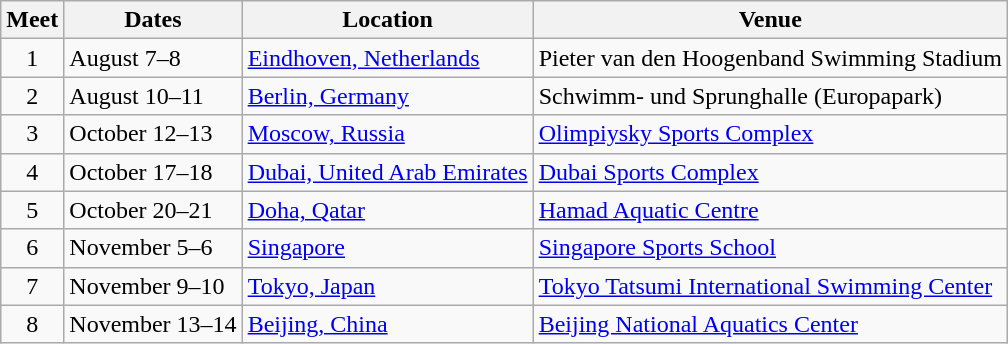<table class=wikitable>
<tr>
<th>Meet</th>
<th>Dates</th>
<th>Location</th>
<th>Venue</th>
</tr>
<tr>
<td align=center>1</td>
<td>August 7–8</td>
<td> <a href='#'>Eindhoven, Netherlands</a></td>
<td>Pieter van den Hoogenband Swimming Stadium</td>
</tr>
<tr>
<td align=center>2</td>
<td>August 10–11</td>
<td> <a href='#'>Berlin, Germany</a></td>
<td>Schwimm- und Sprunghalle (Europapark)</td>
</tr>
<tr>
<td align=center>3</td>
<td>October 12–13</td>
<td> <a href='#'>Moscow, Russia</a></td>
<td><a href='#'>Olimpiysky Sports Complex</a></td>
</tr>
<tr>
<td align=center>4</td>
<td>October 17–18</td>
<td> <a href='#'>Dubai, United Arab Emirates</a></td>
<td><a href='#'>Dubai Sports Complex</a></td>
</tr>
<tr>
<td align=center>5</td>
<td>October 20–21</td>
<td> <a href='#'>Doha, Qatar</a></td>
<td><a href='#'>Hamad Aquatic Centre</a></td>
</tr>
<tr>
<td align=center>6</td>
<td>November 5–6</td>
<td> <a href='#'>Singapore</a></td>
<td><a href='#'>Singapore Sports School</a></td>
</tr>
<tr>
<td align=center>7</td>
<td>November 9–10</td>
<td> <a href='#'>Tokyo, Japan</a></td>
<td><a href='#'>Tokyo Tatsumi International Swimming Center</a></td>
</tr>
<tr>
<td align=center>8</td>
<td>November 13–14</td>
<td> <a href='#'>Beijing, China</a></td>
<td><a href='#'>Beijing National Aquatics Center</a></td>
</tr>
</table>
